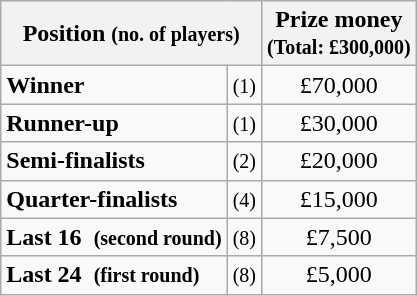<table class="wikitable">
<tr>
<th colspan=2>Position <small>(no. of players)</small></th>
<th>Prize money<br><small>(Total: £300,000)</small></th>
</tr>
<tr>
<td><strong>Winner</strong></td>
<td align=center><small>(1)</small></td>
<td align=center>£70,000</td>
</tr>
<tr>
<td><strong>Runner-up</strong></td>
<td align=center><small>(1)</small></td>
<td align=center>£30,000</td>
</tr>
<tr>
<td><strong>Semi-finalists</strong></td>
<td align=center><small>(2)</small></td>
<td align=center>£20,000</td>
</tr>
<tr>
<td><strong>Quarter-finalists</strong></td>
<td align=center><small>(4)</small></td>
<td align=center>£15,000</td>
</tr>
<tr>
<td><strong>Last 16  <small>(second round)</small></strong></td>
<td align=center><small>(8)</small></td>
<td align=center>£7,500</td>
</tr>
<tr>
<td><strong>Last 24  <small>(first round)</small></strong></td>
<td align=center><small>(8)</small></td>
<td align=center>£5,000</td>
</tr>
</table>
